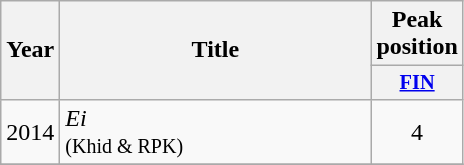<table class="wikitable">
<tr>
<th align="center" rowspan="2" width="10">Year</th>
<th align="center" rowspan="2" width="200">Title</th>
<th align="center" colspan="1" width="20">Peak position</th>
</tr>
<tr>
<th style="width;font-size:85%"><a href='#'>FIN</a> <br></th>
</tr>
<tr>
<td style="text-align:center;">2014</td>
<td><em>Ei</em> <br><small>(Khid & RPK)</small></td>
<td style="text-align:center;">4</td>
</tr>
<tr>
</tr>
</table>
